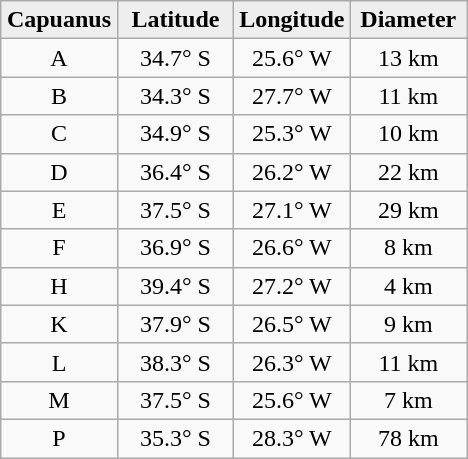<table class="wikitable">
<tr>
<th width="25%" style="background:#eeeeee;">Capuanus</th>
<th width="25%" style="background:#eeeeee;">Latitude</th>
<th width="25%" style="background:#eeeeee;">Longitude</th>
<th width="25%" style="background:#eeeeee;">Diameter</th>
</tr>
<tr>
<td align="center">A</td>
<td align="center">34.7° S</td>
<td align="center">25.6° W</td>
<td align="center">13 km</td>
</tr>
<tr>
<td align="center">B</td>
<td align="center">34.3° S</td>
<td align="center">27.7° W</td>
<td align="center">11 km</td>
</tr>
<tr>
<td align="center">C</td>
<td align="center">34.9° S</td>
<td align="center">25.3° W</td>
<td align="center">10 km</td>
</tr>
<tr>
<td align="center">D</td>
<td align="center">36.4° S</td>
<td align="center">26.2° W</td>
<td align="center">22 km</td>
</tr>
<tr>
<td align="center">E</td>
<td align="center">37.5° S</td>
<td align="center">27.1° W</td>
<td align="center">29 km</td>
</tr>
<tr>
<td align="center">F</td>
<td align="center">36.9° S</td>
<td align="center">26.6° W</td>
<td align="center">8 km</td>
</tr>
<tr>
<td align="center">H</td>
<td align="center">39.4° S</td>
<td align="center">27.2° W</td>
<td align="center">4 km</td>
</tr>
<tr>
<td align="center">K</td>
<td align="center">37.9° S</td>
<td align="center">26.5° W</td>
<td align="center">9 km</td>
</tr>
<tr>
<td align="center">L</td>
<td align="center">38.3° S</td>
<td align="center">26.3° W</td>
<td align="center">11 km</td>
</tr>
<tr>
<td align="center">M</td>
<td align="center">37.5° S</td>
<td align="center">25.6° W</td>
<td align="center">7 km</td>
</tr>
<tr>
<td align="center">P</td>
<td align="center">35.3° S</td>
<td align="center">28.3° W</td>
<td align="center">78 km</td>
</tr>
</table>
